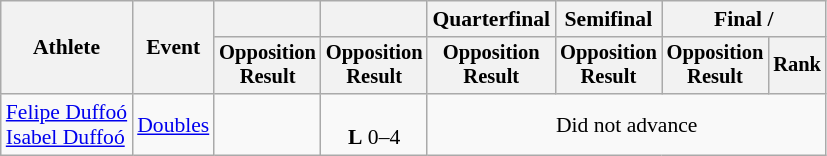<table class=wikitable style=font-size:90%;text-align:center>
<tr>
<th rowspan=2>Athlete</th>
<th rowspan=2>Event</th>
<th></th>
<th></th>
<th>Quarterfinal</th>
<th>Semifinal</th>
<th colspan=2>Final / </th>
</tr>
<tr style=font-size:95%>
<th>Opposition<br>Result</th>
<th>Opposition<br>Result</th>
<th>Opposition<br>Result</th>
<th>Opposition<br>Result</th>
<th>Opposition<br>Result</th>
<th>Rank</th>
</tr>
<tr>
<td align=left><a href='#'>Felipe Duffoó</a><br><a href='#'>Isabel Duffoó</a></td>
<td align=left><a href='#'>Doubles</a></td>
<td></td>
<td><br><strong>L</strong> 0–4</td>
<td colspan=4>Did not advance</td>
</tr>
</table>
